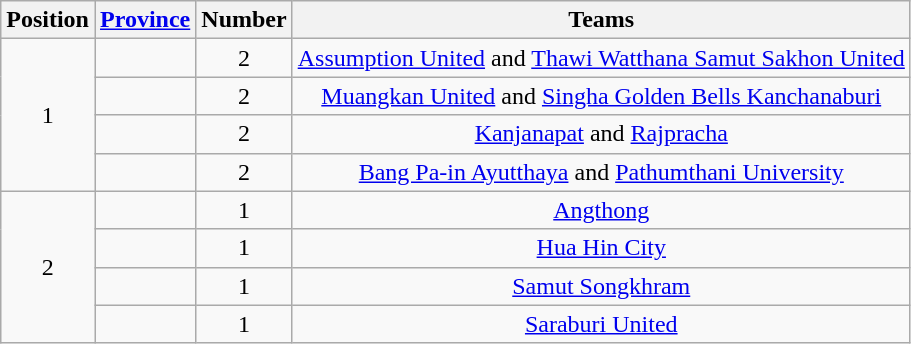<table class="wikitable">
<tr>
<th>Position</th>
<th><a href='#'>Province</a></th>
<th>Number</th>
<th>Teams</th>
</tr>
<tr>
<td align=center rowspan="4">1</td>
<td></td>
<td align=center>2</td>
<td align=center><a href='#'>Assumption United</a> and <a href='#'>Thawi Watthana Samut Sakhon United</a></td>
</tr>
<tr>
<td></td>
<td align=center>2</td>
<td align=center><a href='#'>Muangkan United</a> and <a href='#'>Singha Golden Bells Kanchanaburi</a></td>
</tr>
<tr>
<td></td>
<td align=center>2</td>
<td align=center><a href='#'>Kanjanapat</a> and <a href='#'>Rajpracha</a></td>
</tr>
<tr>
<td></td>
<td align=center>2</td>
<td align=center><a href='#'>Bang Pa-in Ayutthaya</a> and <a href='#'>Pathumthani University</a></td>
</tr>
<tr>
<td align=center rowspan="4">2</td>
<td></td>
<td align=center>1</td>
<td align=center><a href='#'>Angthong</a></td>
</tr>
<tr>
<td></td>
<td align=center>1</td>
<td align=center><a href='#'>Hua Hin City</a></td>
</tr>
<tr>
<td></td>
<td align=center>1</td>
<td align=center><a href='#'>Samut Songkhram</a></td>
</tr>
<tr>
<td></td>
<td align=center>1</td>
<td align=center><a href='#'>Saraburi United</a></td>
</tr>
</table>
